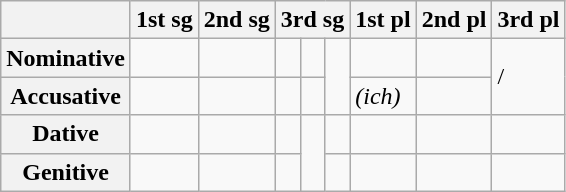<table class="wikitable">
<tr>
<th></th>
<th>1st sg</th>
<th>2nd sg</th>
<th colspan="3">3rd sg</th>
<th>1st pl</th>
<th>2nd pl</th>
<th>3rd pl</th>
</tr>
<tr>
<th>Nominative</th>
<td><em></em></td>
<td><em></em></td>
<td><em></em></td>
<td><em></em></td>
<td rowspan="2"><em></em></td>
<td><em></em></td>
<td><em></em></td>
<td rowspan="2"><em></em> / <em></em></td>
</tr>
<tr>
<th>Accusative</th>
<td><em></em></td>
<td><em></em></td>
<td><em></em></td>
<td><em></em></td>
<td><em>(ich)</em></td>
<td><em></em></td>
</tr>
<tr>
<th>Dative</th>
<td><em></em></td>
<td><em></em></td>
<td><em></em></td>
<td rowspan="2"><em></em></td>
<td><em></em></td>
<td><em></em></td>
<td><em></em></td>
<td><em></em></td>
</tr>
<tr>
<th>Genitive</th>
<td><em></em></td>
<td><em></em></td>
<td><em></em></td>
<td><em></em></td>
<td><em></em></td>
<td><em></em></td>
<td><em></em></td>
</tr>
</table>
